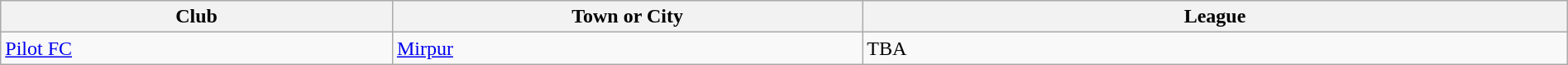<table class="wikitable sortable" width="100%">
<tr>
<th !width="25%">Club</th>
<th width="30%">Town or City</th>
<th width="45%">League</th>
</tr>
<tr>
<td><a href='#'>Pilot FC</a></td>
<td><a href='#'>Mirpur</a></td>
<td>TBA</td>
</tr>
</table>
